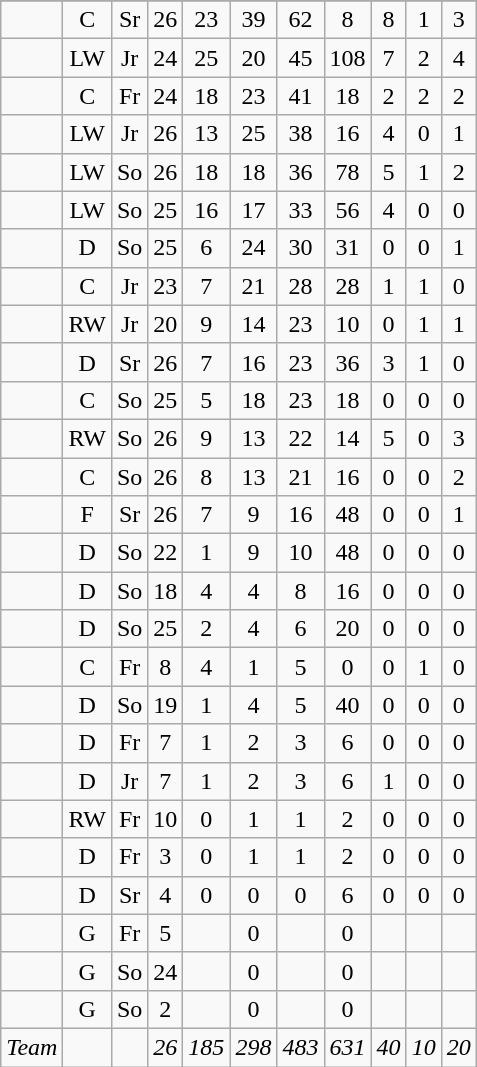<table class="wikitable sortable" style="text-align:center">
<tr>
</tr>
<tr>
<td align=left></td>
<td>C</td>
<td>Sr</td>
<td>26</td>
<td>23</td>
<td>39</td>
<td>62</td>
<td>8</td>
<td>8</td>
<td>1</td>
<td>3</td>
</tr>
<tr>
<td align=left></td>
<td>LW</td>
<td>Jr</td>
<td>24</td>
<td>25</td>
<td>20</td>
<td>45</td>
<td>108</td>
<td>7</td>
<td>2</td>
<td>4</td>
</tr>
<tr>
<td align=left></td>
<td>C</td>
<td>Fr</td>
<td>24</td>
<td>18</td>
<td>23</td>
<td>41</td>
<td>18</td>
<td>2</td>
<td>2</td>
<td>2</td>
</tr>
<tr>
<td align=left></td>
<td>LW</td>
<td>Jr</td>
<td>26</td>
<td>13</td>
<td>25</td>
<td>38</td>
<td>16</td>
<td>4</td>
<td>0</td>
<td>1</td>
</tr>
<tr>
<td align=left></td>
<td>LW</td>
<td>So</td>
<td>26</td>
<td>18</td>
<td>18</td>
<td>36</td>
<td>78</td>
<td>5</td>
<td>1</td>
<td>2</td>
</tr>
<tr>
<td align=left></td>
<td>LW</td>
<td>So</td>
<td>25</td>
<td>16</td>
<td>17</td>
<td>33</td>
<td>56</td>
<td>4</td>
<td>0</td>
<td>0</td>
</tr>
<tr>
<td align=left></td>
<td>D</td>
<td>So</td>
<td>25</td>
<td>6</td>
<td>24</td>
<td>30</td>
<td>31</td>
<td>0</td>
<td>0</td>
<td>1</td>
</tr>
<tr>
<td align=left></td>
<td>C</td>
<td>Jr</td>
<td>23</td>
<td>7</td>
<td>21</td>
<td>28</td>
<td>28</td>
<td>1</td>
<td>1</td>
<td>0</td>
</tr>
<tr>
<td align=left></td>
<td>RW</td>
<td>Jr</td>
<td>20</td>
<td>9</td>
<td>14</td>
<td>23</td>
<td>10</td>
<td>0</td>
<td>1</td>
<td>1</td>
</tr>
<tr>
<td align=left></td>
<td>D</td>
<td>Sr</td>
<td>26</td>
<td>7</td>
<td>16</td>
<td>23</td>
<td>36</td>
<td>3</td>
<td>1</td>
<td>0</td>
</tr>
<tr>
<td align=left></td>
<td>C</td>
<td>So</td>
<td>25</td>
<td>5</td>
<td>18</td>
<td>23</td>
<td>18</td>
<td>0</td>
<td>0</td>
<td>0</td>
</tr>
<tr>
<td align=left></td>
<td>RW</td>
<td>So</td>
<td>26</td>
<td>9</td>
<td>13</td>
<td>22</td>
<td>14</td>
<td>5</td>
<td>0</td>
<td>3</td>
</tr>
<tr>
<td align=left></td>
<td>C</td>
<td>So</td>
<td>26</td>
<td>8</td>
<td>13</td>
<td>21</td>
<td>16</td>
<td>0</td>
<td>0</td>
<td>2</td>
</tr>
<tr>
<td align=left></td>
<td>F</td>
<td>Sr</td>
<td>26</td>
<td>7</td>
<td>9</td>
<td>16</td>
<td>48</td>
<td>0</td>
<td>0</td>
<td>1</td>
</tr>
<tr>
<td align=left></td>
<td>D</td>
<td>So</td>
<td>22</td>
<td>1</td>
<td>9</td>
<td>10</td>
<td>48</td>
<td>0</td>
<td>0</td>
<td>0</td>
</tr>
<tr>
<td align=left></td>
<td>D</td>
<td>So</td>
<td>18</td>
<td>4</td>
<td>4</td>
<td>8</td>
<td>16</td>
<td>0</td>
<td>0</td>
<td>0</td>
</tr>
<tr>
<td align=left></td>
<td>D</td>
<td>So</td>
<td>25</td>
<td>2</td>
<td>4</td>
<td>6</td>
<td>20</td>
<td>0</td>
<td>0</td>
<td>0</td>
</tr>
<tr>
<td align=left></td>
<td>C</td>
<td>Fr</td>
<td>8</td>
<td>4</td>
<td>1</td>
<td>5</td>
<td>0</td>
<td>0</td>
<td>1</td>
<td>0</td>
</tr>
<tr>
<td align=left></td>
<td>D</td>
<td>So</td>
<td>19</td>
<td>1</td>
<td>4</td>
<td>5</td>
<td>40</td>
<td>0</td>
<td>0</td>
<td>0</td>
</tr>
<tr>
<td align=left></td>
<td>D</td>
<td>Fr</td>
<td>7</td>
<td>1</td>
<td>2</td>
<td>3</td>
<td>6</td>
<td>0</td>
<td>0</td>
<td>0</td>
</tr>
<tr>
<td align=left></td>
<td>D</td>
<td>Jr</td>
<td>7</td>
<td>1</td>
<td>2</td>
<td>3</td>
<td>6</td>
<td>1</td>
<td>0</td>
<td>0</td>
</tr>
<tr>
<td align=left></td>
<td>RW</td>
<td>Fr</td>
<td>10</td>
<td>0</td>
<td>1</td>
<td>1</td>
<td>2</td>
<td>0</td>
<td>0</td>
<td>0</td>
</tr>
<tr>
<td align=left></td>
<td>D</td>
<td>Fr</td>
<td>3</td>
<td>0</td>
<td>1</td>
<td>1</td>
<td>2</td>
<td>0</td>
<td>0</td>
<td>0</td>
</tr>
<tr>
<td align=left></td>
<td>D</td>
<td>Sr</td>
<td>4</td>
<td>0</td>
<td>0</td>
<td>0</td>
<td>6</td>
<td>0</td>
<td>0</td>
<td>0</td>
</tr>
<tr>
<td align=left></td>
<td>G</td>
<td>Fr</td>
<td>5</td>
<td></td>
<td>0</td>
<td></td>
<td>0</td>
<td></td>
<td></td>
<td></td>
</tr>
<tr>
<td align=left></td>
<td>G</td>
<td>So</td>
<td>24</td>
<td></td>
<td>0</td>
<td></td>
<td>0</td>
<td></td>
<td></td>
<td></td>
</tr>
<tr>
<td align=left></td>
<td>G</td>
<td>So</td>
<td>2</td>
<td></td>
<td>0</td>
<td></td>
<td>0</td>
<td></td>
<td></td>
<td></td>
</tr>
<tr class="sortbottom">
<td align=left><em>Team</em></td>
<td></td>
<td></td>
<td><em>26</em></td>
<td><em>185</em></td>
<td><em>298</em></td>
<td><em>483</em></td>
<td><em>631</em></td>
<td><em>40</em></td>
<td><em>10</em></td>
<td><em>20</em></td>
</tr>
</table>
